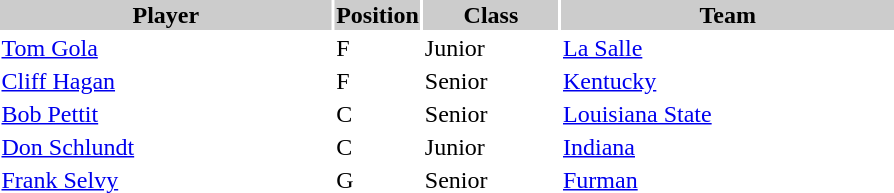<table style="width:600px" "border:'1' 'solid' 'gray'">
<tr>
<th style="background:#CCCCCC;width:40%">Player</th>
<th style="background:#CCCCCC;width:4%">Position</th>
<th style="background:#CCCCCC;width:16%">Class</th>
<th style="background:#CCCCCC;width:40%">Team</th>
</tr>
<tr>
<td><a href='#'>Tom Gola</a></td>
<td>F</td>
<td>Junior</td>
<td><a href='#'>La Salle</a></td>
</tr>
<tr>
<td><a href='#'>Cliff Hagan</a></td>
<td>F</td>
<td>Senior</td>
<td><a href='#'>Kentucky</a></td>
</tr>
<tr>
<td><a href='#'>Bob Pettit</a></td>
<td>C</td>
<td>Senior</td>
<td><a href='#'>Louisiana State</a></td>
</tr>
<tr>
<td><a href='#'>Don Schlundt</a></td>
<td>C</td>
<td>Junior</td>
<td><a href='#'>Indiana</a></td>
</tr>
<tr>
<td><a href='#'>Frank Selvy</a></td>
<td>G</td>
<td>Senior</td>
<td><a href='#'>Furman</a></td>
</tr>
</table>
